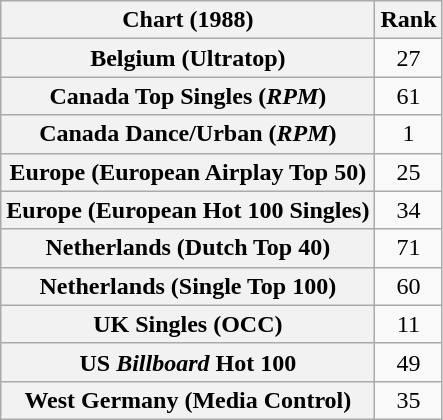<table class="wikitable sortable plainrowheaders" style="text-align:center">
<tr>
<th scope="col">Chart (1988)</th>
<th scope="col">Rank</th>
</tr>
<tr>
<th scope="row">Belgium (Ultratop)</th>
<td style="text-align:center;">27</td>
</tr>
<tr>
<th scope="row">Canada Top Singles (<em>RPM</em>)</th>
<td style="text-align:center;">61</td>
</tr>
<tr>
<th scope="row">Canada Dance/Urban (<em>RPM</em>)</th>
<td style="text-align:center;">1</td>
</tr>
<tr>
<th scope="row">Europe (European Airplay Top 50)</th>
<td style="text-align:center;">25</td>
</tr>
<tr>
<th scope="row">Europe (European Hot 100 Singles)</th>
<td style="text-align:center;">34</td>
</tr>
<tr>
<th scope="row">Netherlands (Dutch Top 40)</th>
<td style="text-align:center;">71</td>
</tr>
<tr>
<th scope="row">Netherlands (Single Top 100)</th>
<td style="text-align:center;">60</td>
</tr>
<tr>
<th scope="row">UK Singles (OCC)</th>
<td style="text-align:center;">11</td>
</tr>
<tr>
<th scope="row">US <em>Billboard</em> Hot 100</th>
<td style="text-align:center;">49</td>
</tr>
<tr>
<th scope="row">West Germany (Media Control)</th>
<td style="text-align:center;">35</td>
</tr>
</table>
